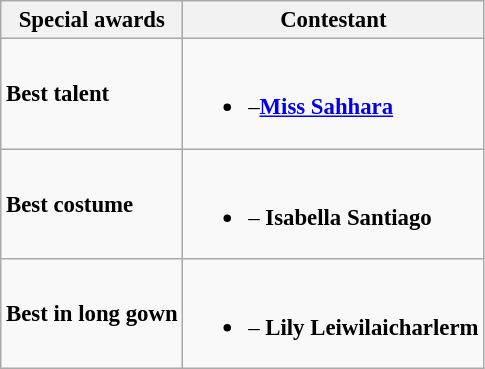<table class="wikitable sortable" style="font-size: 95%;">
<tr>
<th>Special awards</th>
<th>Contestant</th>
</tr>
<tr>
<td><strong>Best talent</strong></td>
<td><br><ul><li><strong></strong> –<strong><a href='#'>Miss Sahhara</a></strong></li></ul></td>
</tr>
<tr>
<td><strong>Best costume</strong></td>
<td><br><ul><li><strong></strong> – <strong>Isabella Santiago</strong></li></ul></td>
</tr>
<tr>
<td><strong>Best in long gown</strong></td>
<td><br><ul><li><strong></strong> – <strong>Lily Leiwilaicharlerm</strong></li></ul></td>
</tr>
</table>
